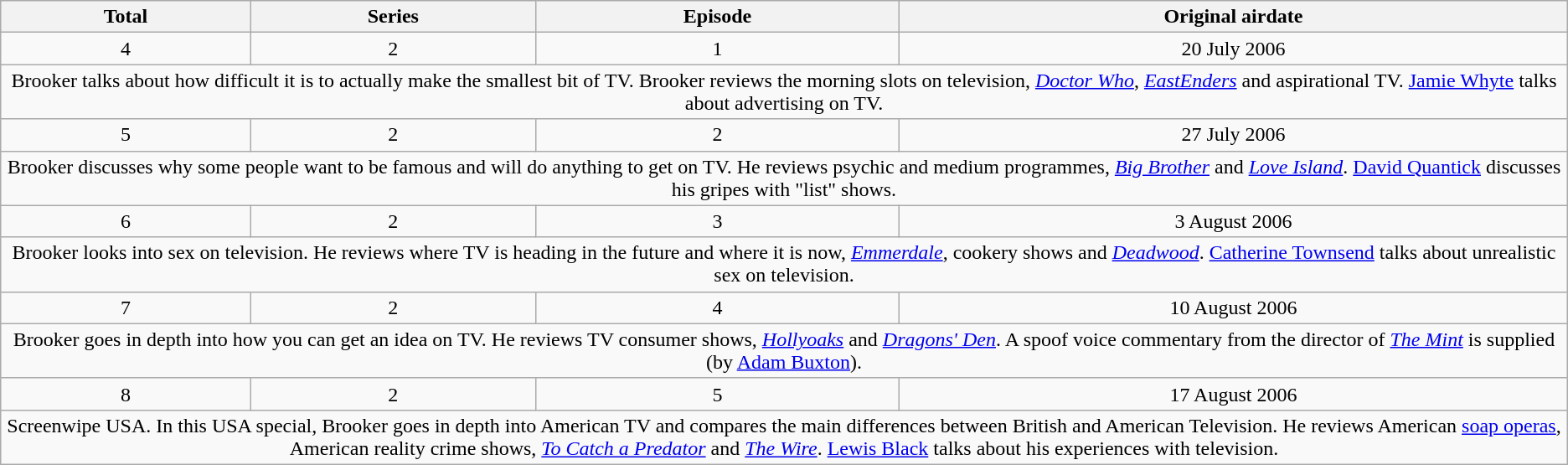<table class="wikitable" style="text-align:center">
<tr>
<th>Total</th>
<th>Series</th>
<th>Episode</th>
<th>Original airdate</th>
</tr>
<tr>
<td>4</td>
<td>2</td>
<td>1</td>
<td>20 July 2006</td>
</tr>
<tr>
<td colspan="4">Brooker talks about how difficult it is to actually make the smallest bit of TV. Brooker reviews the morning slots on television, <em><a href='#'>Doctor Who</a></em>, <em><a href='#'>EastEnders</a></em> and aspirational TV. <a href='#'>Jamie Whyte</a> talks about advertising on TV.</td>
</tr>
<tr>
<td>5</td>
<td>2</td>
<td>2</td>
<td>27 July 2006</td>
</tr>
<tr>
<td colspan="4">Brooker discusses why some people want to be famous and will do anything to get on TV. He reviews psychic and medium programmes, <em><a href='#'>Big Brother</a></em> and <em><a href='#'>Love Island</a></em>. <a href='#'>David Quantick</a> discusses his gripes with "list" shows.</td>
</tr>
<tr>
<td>6</td>
<td>2</td>
<td>3</td>
<td>3 August 2006</td>
</tr>
<tr>
<td colspan="4">Brooker looks into sex on television. He reviews where TV is heading in the future and where it is now, <em><a href='#'>Emmerdale</a></em>, cookery shows and <em><a href='#'>Deadwood</a></em>. <a href='#'>Catherine Townsend</a> talks about unrealistic sex on television.</td>
</tr>
<tr>
<td>7</td>
<td>2</td>
<td>4</td>
<td>10 August 2006</td>
</tr>
<tr>
<td colspan="4">Brooker goes in depth into how you can get an idea on TV. He reviews TV consumer shows, <em><a href='#'>Hollyoaks</a></em> and <em><a href='#'>Dragons' Den</a></em>. A spoof voice commentary from the director of <em><a href='#'>The Mint</a></em> is supplied (by <a href='#'>Adam Buxton</a>).</td>
</tr>
<tr>
<td>8</td>
<td>2</td>
<td>5</td>
<td>17 August 2006</td>
</tr>
<tr>
<td colspan="4">Screenwipe USA. In this USA special, Brooker goes in depth into American TV and compares the main differences between British and American Television. He reviews American <a href='#'>soap operas</a>, American reality crime shows, <em><a href='#'>To Catch a Predator</a></em> and <em><a href='#'>The Wire</a></em>. <a href='#'>Lewis Black</a> talks about his experiences with television.</td>
</tr>
</table>
